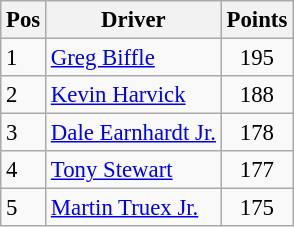<table class="sortable wikitable " style="font-size: 95%;">
<tr>
<th>Pos</th>
<th>Driver</th>
<th>Points</th>
</tr>
<tr>
<td>1</td>
<td><a href='#'>Greg Biffle</a></td>
<td style="text-align:center;">195</td>
</tr>
<tr>
<td>2</td>
<td><a href='#'>Kevin Harvick</a></td>
<td style="text-align:center;">188</td>
</tr>
<tr>
<td>3</td>
<td><a href='#'>Dale Earnhardt Jr.</a></td>
<td style="text-align:center;">178</td>
</tr>
<tr>
<td>4</td>
<td><a href='#'>Tony Stewart</a></td>
<td style="text-align:center;">177</td>
</tr>
<tr>
<td>5</td>
<td><a href='#'>Martin Truex Jr.</a></td>
<td style="text-align:center;">175</td>
</tr>
</table>
